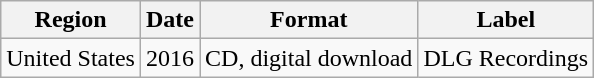<table class=wikitable>
<tr>
<th>Region</th>
<th>Date</th>
<th>Format</th>
<th>Label</th>
</tr>
<tr>
<td>United States</td>
<td>2016</td>
<td>CD, digital download</td>
<td>DLG Recordings</td>
</tr>
</table>
